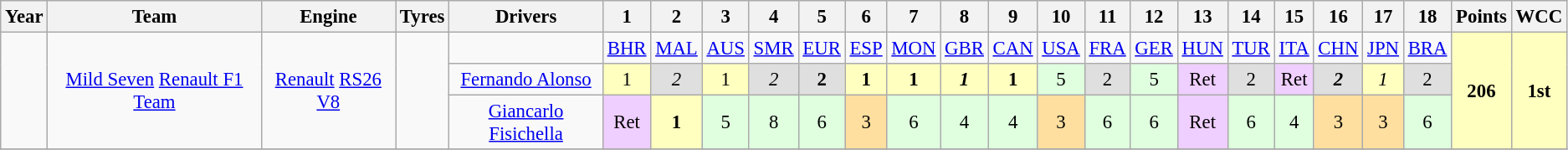<table class="wikitable" style="text-align:center; font-size:95%">
<tr>
<th>Year</th>
<th>Team</th>
<th>Engine</th>
<th>Tyres</th>
<th>Drivers</th>
<th>1</th>
<th>2</th>
<th>3</th>
<th>4</th>
<th>5</th>
<th>6</th>
<th>7</th>
<th>8</th>
<th>9</th>
<th>10</th>
<th>11</th>
<th>12</th>
<th>13</th>
<th>14</th>
<th>15</th>
<th>16</th>
<th>17</th>
<th>18</th>
<th>Points</th>
<th>WCC</th>
</tr>
<tr>
<td rowspan="3"></td>
<td rowspan="3"><a href='#'>Mild Seven</a> <a href='#'>Renault F1 Team</a></td>
<td rowspan="3"><a href='#'>Renault</a> <a href='#'>RS26 V8</a></td>
<td rowspan="3"></td>
<td></td>
<td><a href='#'>BHR</a></td>
<td><a href='#'>MAL</a></td>
<td><a href='#'>AUS</a></td>
<td><a href='#'>SMR</a></td>
<td><a href='#'>EUR</a></td>
<td><a href='#'>ESP</a></td>
<td><a href='#'>MON</a></td>
<td><a href='#'>GBR</a></td>
<td><a href='#'>CAN</a></td>
<td><a href='#'>USA</a></td>
<td><a href='#'>FRA</a></td>
<td><a href='#'>GER</a></td>
<td><a href='#'>HUN</a></td>
<td><a href='#'>TUR</a></td>
<td><a href='#'>ITA</a></td>
<td><a href='#'>CHN</a></td>
<td><a href='#'>JPN</a></td>
<td><a href='#'>BRA</a></td>
<td rowspan="3" style="background-color:#FFFFBF"><strong>206</strong></td>
<td rowspan="3" style="background-color:#FFFFBF"><strong>1st</strong></td>
</tr>
<tr>
<td> <a href='#'>Fernando Alonso</a></td>
<td style="background-color:#FFFFBF">1</td>
<td style="background-color:#DFDFDF"><em>2</em></td>
<td style="background-color:#FFFFBF">1</td>
<td style="background-color:#DFDFDF"><em>2</em></td>
<td style="background-color:#DFDFDF"><strong>2</strong></td>
<td style="background-color:#FFFFBF"><strong>1</strong></td>
<td style="background-color:#FFFFBF"><strong>1</strong></td>
<td style="background-color:#FFFFBF"><strong><em>1</em></strong></td>
<td style="background-color:#FFFFBF"><strong>1</strong></td>
<td style="background-color:#DFFFDF">5</td>
<td style="background-color:#DFDFDF">2</td>
<td style="background-color:#DFFFDF">5</td>
<td style="background-color:#EFCFFF">Ret</td>
<td style="background-color:#DFDFDF">2</td>
<td style="background-color:#EFCFFF">Ret</td>
<td style="background-color:#DFDFDF"><strong><em>2</em></strong></td>
<td style="background-color:#FFFFBF"><em>1</em></td>
<td style="background-color:#DFDFDF">2</td>
</tr>
<tr>
<td> <a href='#'>Giancarlo Fisichella</a></td>
<td style="background-color:#EFCFFF">Ret</td>
<td style="background-color:#FFFFBF"><strong>1</strong></td>
<td style="background-color:#DFFFDF">5</td>
<td style="background-color:#DFFFDF">8</td>
<td style="background-color:#DFFFDF">6</td>
<td style="background-color:#FFDF9F">3</td>
<td style="background-color:#DFFFDF">6</td>
<td style="background-color:#DFFFDF">4</td>
<td style="background-color:#DFFFDF">4</td>
<td style="background-color:#FFDF9F">3</td>
<td style="background-color:#DFFFDF">6</td>
<td style="background-color:#DFFFDF">6</td>
<td style="background-color:#EFCFFF">Ret</td>
<td style="background-color:#DFFFDF">6</td>
<td style="background-color:#DFFFDF">4</td>
<td style="background-color:#FFDF9F">3</td>
<td style="background-color:#FFDF9F">3</td>
<td style="background-color:#DFFFDF">6</td>
</tr>
<tr>
</tr>
</table>
